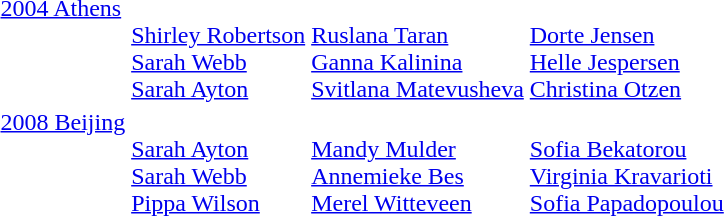<table>
<tr valign="top">
<td><a href='#'>2004 Athens</a> <br></td>
<td><br><a href='#'>Shirley Robertson</a><br><a href='#'>Sarah Webb</a><br><a href='#'>Sarah Ayton</a></td>
<td><br><a href='#'>Ruslana Taran</a><br><a href='#'>Ganna Kalinina</a><br><a href='#'>Svitlana Matevusheva</a></td>
<td><br><a href='#'>Dorte Jensen</a><br><a href='#'>Helle Jespersen</a><br><a href='#'>Christina Otzen</a></td>
</tr>
<tr valign="top">
<td><a href='#'>2008 Beijing</a> <br></td>
<td><br><a href='#'>Sarah Ayton</a><br><a href='#'>Sarah Webb</a><br><a href='#'>Pippa Wilson</a></td>
<td><br><a href='#'>Mandy Mulder</a><br><a href='#'>Annemieke Bes</a><br><a href='#'>Merel Witteveen</a></td>
<td><br><a href='#'>Sofia Bekatorou</a><br><a href='#'>Virginia Kravarioti</a><br><a href='#'>Sofia Papadopoulou</a></td>
</tr>
</table>
